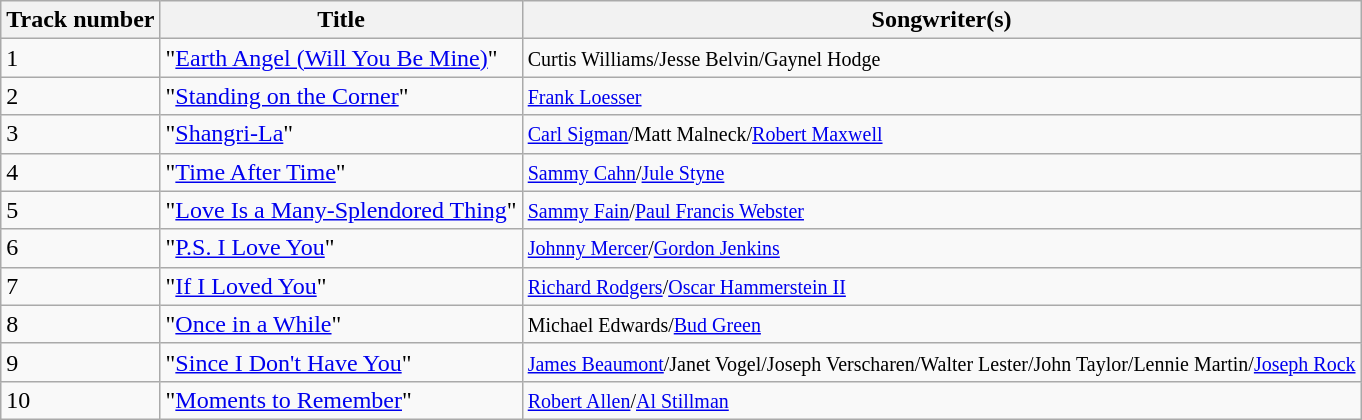<table class="wikitable">
<tr>
<th>Track number</th>
<th>Title</th>
<th>Songwriter(s)</th>
</tr>
<tr>
<td>1</td>
<td>"<a href='#'>Earth Angel (Will You Be Mine)</a>"</td>
<td><small>Curtis Williams/Jesse Belvin/Gaynel Hodge</small></td>
</tr>
<tr>
<td>2</td>
<td>"<a href='#'>Standing on the Corner</a>"</td>
<td><small><a href='#'>Frank Loesser</a></small></td>
</tr>
<tr>
<td>3</td>
<td>"<a href='#'>Shangri-La</a>"</td>
<td><small><a href='#'>Carl Sigman</a>/Matt Malneck/<a href='#'>Robert Maxwell</a></small></td>
</tr>
<tr>
<td>4</td>
<td>"<a href='#'>Time After Time</a>"</td>
<td><small><a href='#'>Sammy Cahn</a>/<a href='#'>Jule Styne</a></small></td>
</tr>
<tr>
<td>5</td>
<td>"<a href='#'>Love Is a Many-Splendored Thing</a>"</td>
<td><small><a href='#'>Sammy Fain</a>/<a href='#'>Paul Francis Webster</a></small></td>
</tr>
<tr>
<td>6</td>
<td>"<a href='#'>P.S. I Love You</a>"</td>
<td><small><a href='#'>Johnny Mercer</a>/<a href='#'>Gordon Jenkins</a></small></td>
</tr>
<tr>
<td>7</td>
<td>"<a href='#'>If I Loved You</a>"</td>
<td><small><a href='#'>Richard Rodgers</a>/<a href='#'>Oscar Hammerstein II</a></small></td>
</tr>
<tr>
<td>8</td>
<td>"<a href='#'>Once in a While</a>"</td>
<td><small>Michael Edwards/<a href='#'>Bud Green</a></small></td>
</tr>
<tr>
<td>9</td>
<td>"<a href='#'>Since I Don't Have You</a>"</td>
<td><small><a href='#'>James Beaumont</a>/Janet Vogel/Joseph Verscharen/Walter Lester/John Taylor/Lennie Martin/<a href='#'>Joseph Rock</a></small></td>
</tr>
<tr>
<td>10</td>
<td>"<a href='#'>Moments to Remember</a>"</td>
<td><small><a href='#'>Robert Allen</a>/<a href='#'>Al Stillman</a></small></td>
</tr>
</table>
